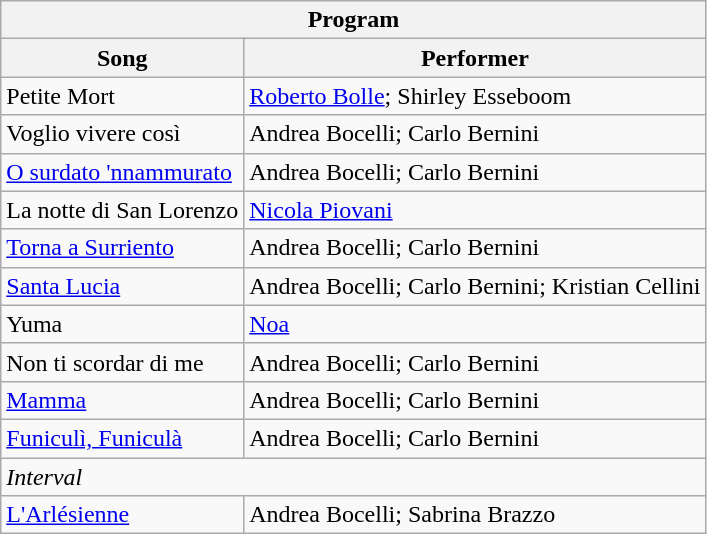<table class="wikitable">
<tr>
<th colspan=2>Program</th>
</tr>
<tr>
<th>Song</th>
<th>Performer</th>
</tr>
<tr>
<td>Petite Mort</td>
<td><a href='#'>Roberto Bolle</a>; Shirley Esseboom</td>
</tr>
<tr>
<td>Voglio vivere così</td>
<td>Andrea Bocelli; Carlo Bernini</td>
</tr>
<tr>
<td><a href='#'>O surdato 'nnammurato</a></td>
<td>Andrea Bocelli; Carlo Bernini</td>
</tr>
<tr>
<td>La notte di San Lorenzo</td>
<td><a href='#'>Nicola Piovani</a></td>
</tr>
<tr>
<td><a href='#'>Torna a Surriento</a></td>
<td>Andrea Bocelli; Carlo Bernini</td>
</tr>
<tr>
<td><a href='#'>Santa Lucia</a></td>
<td>Andrea Bocelli; Carlo Bernini; Kristian Cellini</td>
</tr>
<tr>
<td>Yuma</td>
<td><a href='#'>Noa</a></td>
</tr>
<tr>
<td>Non ti scordar di me</td>
<td>Andrea Bocelli; Carlo Bernini</td>
</tr>
<tr>
<td><a href='#'>Mamma</a></td>
<td>Andrea Bocelli; Carlo Bernini</td>
</tr>
<tr>
<td><a href='#'>Funiculì, Funiculà</a></td>
<td>Andrea Bocelli; Carlo Bernini</td>
</tr>
<tr>
<td colspan="3"><em>Interval</em></td>
</tr>
<tr>
<td><a href='#'>L'Arlésienne</a></td>
<td>Andrea Bocelli; Sabrina Brazzo</td>
</tr>
</table>
